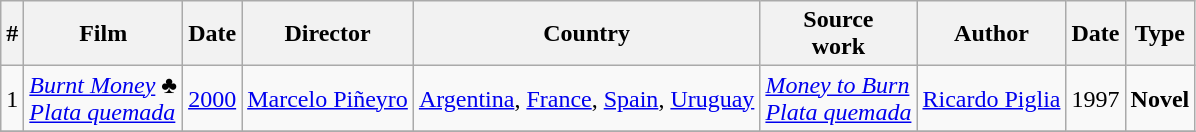<table class="wikitable">
<tr>
<th>#</th>
<th>Film</th>
<th>Date</th>
<th>Director</th>
<th>Country</th>
<th>Source<br>work</th>
<th>Author</th>
<th>Date</th>
<th>Type</th>
</tr>
<tr>
<td>1</td>
<td><em><a href='#'>Burnt Money</a></em> ♣<br><em><a href='#'>Plata quemada</a></em></td>
<td><a href='#'>2000</a></td>
<td><a href='#'>Marcelo Piñeyro</a></td>
<td><a href='#'>Argentina</a>, <a href='#'>France</a>, <a href='#'>Spain</a>, <a href='#'>Uruguay</a></td>
<td><em><a href='#'>Money to Burn</a></em><br><em><a href='#'>Plata quemada</a></em></td>
<td><a href='#'>Ricardo Piglia</a></td>
<td>1997</td>
<td><strong>Novel</strong></td>
</tr>
<tr>
</tr>
</table>
